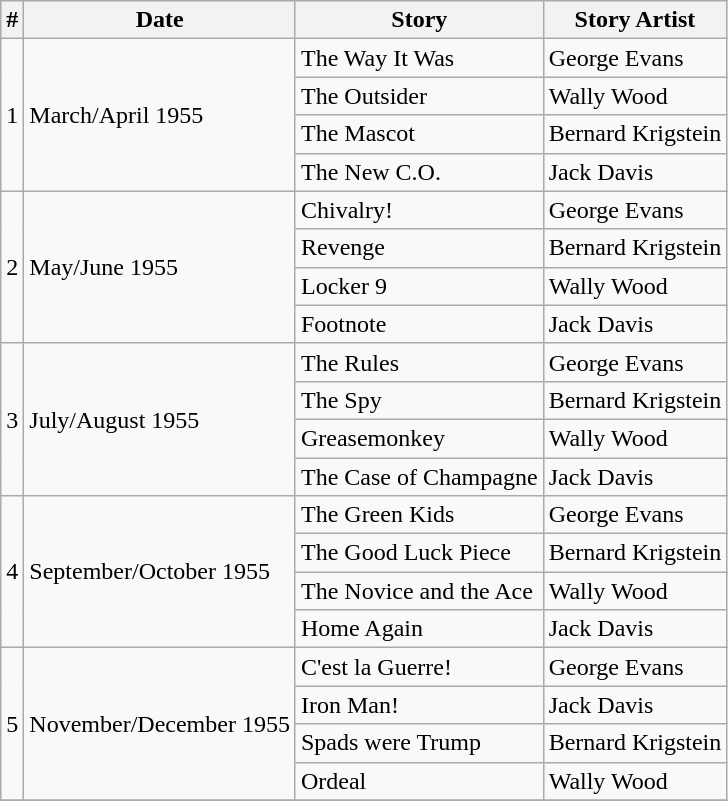<table class="wikitable">
<tr>
<th>#</th>
<th>Date</th>
<th>Story</th>
<th>Story Artist</th>
</tr>
<tr>
<td rowspan="4">1</td>
<td rowspan="4">March/April 1955</td>
<td>The Way It Was</td>
<td>George Evans</td>
</tr>
<tr>
<td>The Outsider</td>
<td>Wally Wood</td>
</tr>
<tr>
<td>The Mascot</td>
<td>Bernard Krigstein</td>
</tr>
<tr>
<td>The New C.O.</td>
<td>Jack Davis</td>
</tr>
<tr>
<td rowspan="4">2</td>
<td rowspan="4">May/June 1955</td>
<td>Chivalry!</td>
<td>George Evans</td>
</tr>
<tr>
<td>Revenge</td>
<td>Bernard Krigstein</td>
</tr>
<tr>
<td>Locker 9</td>
<td>Wally Wood</td>
</tr>
<tr>
<td>Footnote</td>
<td>Jack Davis</td>
</tr>
<tr>
<td rowspan="4">3</td>
<td rowspan="4">July/August 1955</td>
<td>The Rules</td>
<td>George Evans</td>
</tr>
<tr>
<td>The Spy</td>
<td>Bernard Krigstein</td>
</tr>
<tr>
<td>Greasemonkey</td>
<td>Wally Wood</td>
</tr>
<tr>
<td>The Case of Champagne</td>
<td>Jack Davis</td>
</tr>
<tr>
<td rowspan="4">4</td>
<td rowspan="4">September/October 1955</td>
<td>The Green Kids</td>
<td>George Evans</td>
</tr>
<tr>
<td>The Good Luck Piece</td>
<td>Bernard Krigstein</td>
</tr>
<tr>
<td>The Novice and the Ace</td>
<td>Wally Wood</td>
</tr>
<tr>
<td>Home Again</td>
<td>Jack Davis</td>
</tr>
<tr>
<td rowspan="4">5</td>
<td rowspan="4">November/December 1955</td>
<td>C'est la Guerre!</td>
<td>George Evans</td>
</tr>
<tr>
<td>Iron Man!</td>
<td>Jack Davis</td>
</tr>
<tr>
<td>Spads were Trump</td>
<td>Bernard Krigstein</td>
</tr>
<tr>
<td>Ordeal</td>
<td>Wally Wood</td>
</tr>
<tr>
</tr>
</table>
